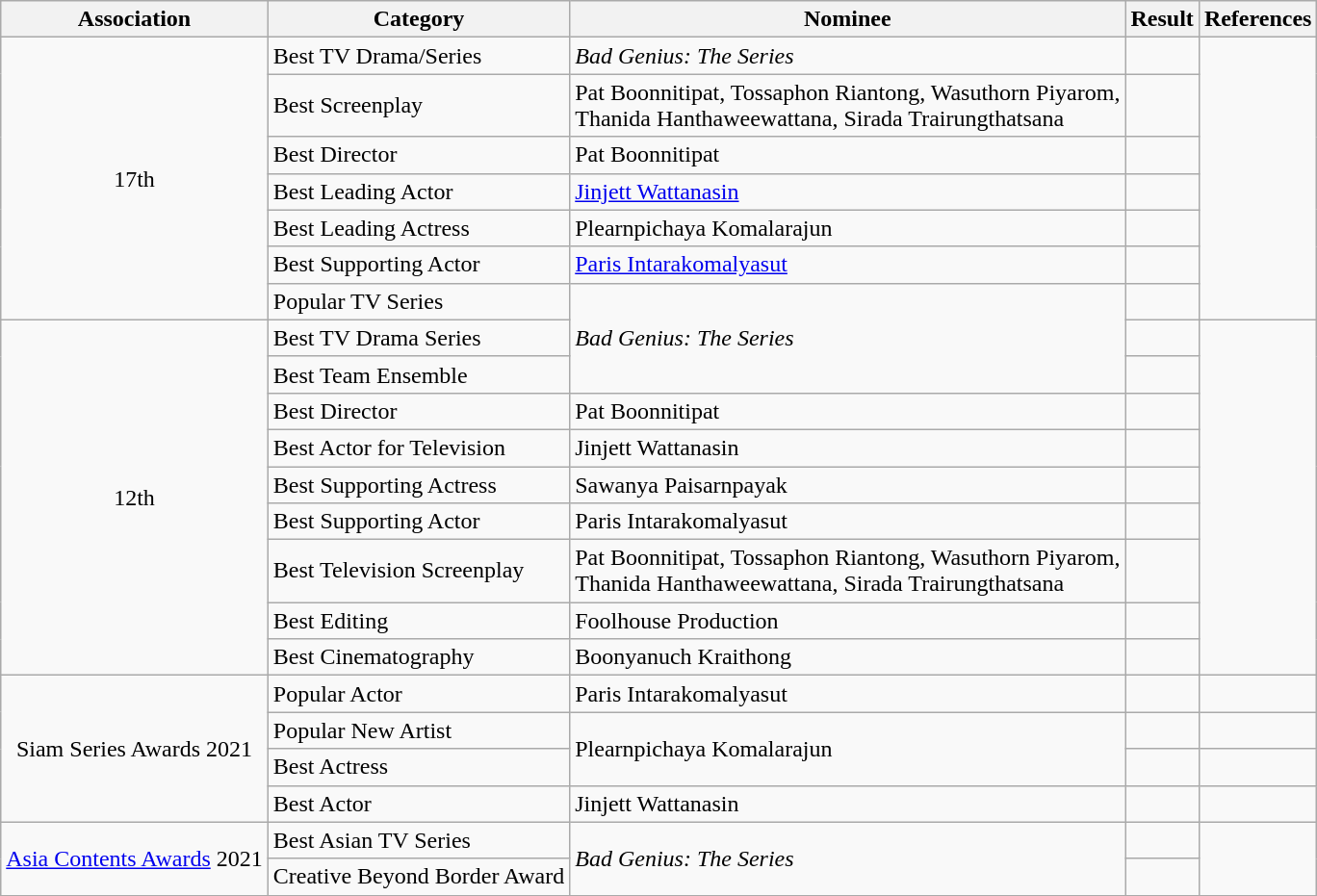<table class="wikitable sortable">
<tr>
<th>Association</th>
<th>Category</th>
<th>Nominee</th>
<th>Result</th>
<th>References</th>
</tr>
<tr>
<td rowspan = "7" style="text-align:center;">17th </td>
<td>Best TV Drama/Series</td>
<td><em>Bad Genius: The Series</em></td>
<td></td>
<td rowspan = "7" style="text-align:center;"></td>
</tr>
<tr>
<td>Best Screenplay</td>
<td>Pat Boonnitipat, Tossaphon Riantong, Wasuthorn Piyarom, <br> Thanida Hanthaweewattana, Sirada Trairungthatsana</td>
<td></td>
</tr>
<tr>
<td>Best Director</td>
<td>Pat Boonnitipat</td>
<td></td>
</tr>
<tr>
<td>Best Leading Actor</td>
<td><a href='#'>Jinjett Wattanasin</a></td>
<td></td>
</tr>
<tr>
<td>Best Leading Actress</td>
<td>Plearnpichaya Komalarajun</td>
<td></td>
</tr>
<tr>
<td>Best Supporting Actor</td>
<td><a href='#'>Paris Intarakomalyasut</a></td>
<td></td>
</tr>
<tr>
<td>Popular TV Series</td>
<td rowspan="3"><em>Bad Genius: The Series</em></td>
<td></td>
</tr>
<tr>
<td rowspan = "9" style="text-align:center;">12th </td>
<td>Best TV Drama Series</td>
<td></td>
<td rowspan = "9" style="text-align:center;"></td>
</tr>
<tr>
<td>Best Team Ensemble</td>
<td></td>
</tr>
<tr>
<td>Best Director</td>
<td>Pat Boonnitipat</td>
<td></td>
</tr>
<tr>
<td>Best Actor for Television</td>
<td>Jinjett Wattanasin</td>
<td></td>
</tr>
<tr>
<td>Best Supporting Actress</td>
<td>Sawanya Paisarnpayak</td>
<td></td>
</tr>
<tr>
<td>Best Supporting Actor</td>
<td>Paris Intarakomalyasut</td>
<td></td>
</tr>
<tr>
<td>Best Television Screenplay</td>
<td>Pat Boonnitipat, Tossaphon Riantong, Wasuthorn Piyarom, <br> Thanida Hanthaweewattana, Sirada Trairungthatsana</td>
<td></td>
</tr>
<tr>
<td>Best Editing</td>
<td>Foolhouse Production</td>
<td></td>
</tr>
<tr>
<td>Best Cinematography</td>
<td>Boonyanuch Kraithong</td>
<td></td>
</tr>
<tr>
<td rowspan = "4" style="text-align:center;">Siam Series Awards 2021</td>
<td>Popular Actor</td>
<td>Paris Intarakomalyasut</td>
<td></td>
<td style="text-align:center;"></td>
</tr>
<tr>
<td>Popular New Artist</td>
<td rowspan = "2">Plearnpichaya Komalarajun</td>
<td></td>
<td style="text-align:center;"></td>
</tr>
<tr>
<td>Best Actress</td>
<td></td>
<td style="text-align:center;"></td>
</tr>
<tr>
<td>Best Actor</td>
<td>Jinjett Wattanasin</td>
<td></td>
<td style="text-align:center;"></td>
</tr>
<tr>
<td rowspan = "2" style="text-align:center;"><a href='#'>Asia Contents Awards</a> 2021</td>
<td>Best Asian TV Series</td>
<td rowspan="2"><em>Bad Genius: The Series</em></td>
<td></td>
<td rowspan = "2" style="text-align:center;"></td>
</tr>
<tr>
<td>Creative Beyond Border Award</td>
<td></td>
</tr>
</table>
